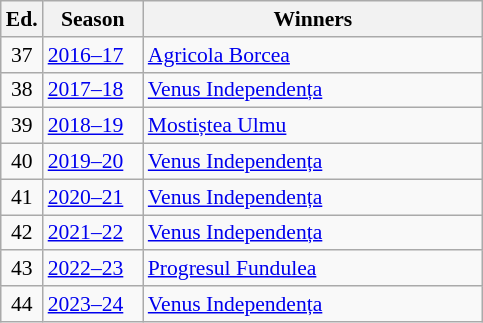<table class="wikitable" style="font-size:90%">
<tr>
<th><abbr>Ed.</abbr></th>
<th width="60">Season</th>
<th width="220">Winners</th>
</tr>
<tr>
<td align=center>37</td>
<td><a href='#'>2016–17</a></td>
<td><a href='#'>Agricola Borcea</a></td>
</tr>
<tr>
<td align=center>38</td>
<td><a href='#'>2017–18</a></td>
<td><a href='#'>Venus Independența</a></td>
</tr>
<tr>
<td align=center>39</td>
<td><a href='#'>2018–19</a></td>
<td><a href='#'>Mostiștea Ulmu</a></td>
</tr>
<tr>
<td align=center>40</td>
<td><a href='#'>2019–20</a></td>
<td><a href='#'>Venus Independența</a></td>
</tr>
<tr>
<td align=center>41</td>
<td><a href='#'>2020–21</a></td>
<td><a href='#'>Venus Independența</a></td>
</tr>
<tr>
<td align=center>42</td>
<td><a href='#'>2021–22</a></td>
<td><a href='#'>Venus Independența</a></td>
</tr>
<tr>
<td align=center>43</td>
<td><a href='#'>2022–23</a></td>
<td><a href='#'>Progresul Fundulea</a></td>
</tr>
<tr>
<td align=center>44</td>
<td><a href='#'>2023–24</a></td>
<td><a href='#'>Venus Independența</a></td>
</tr>
</table>
